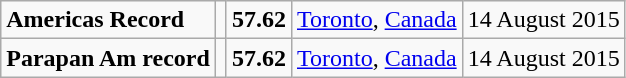<table class="wikitable">
<tr>
<td><strong>Americas Record</strong></td>
<td></td>
<td><strong>57.62</strong></td>
<td><a href='#'>Toronto</a>, <a href='#'>Canada</a></td>
<td>14 August 2015</td>
</tr>
<tr>
<td><strong>Parapan Am record</strong></td>
<td></td>
<td><strong>57.62</strong></td>
<td><a href='#'>Toronto</a>, <a href='#'>Canada</a></td>
<td>14 August 2015</td>
</tr>
</table>
